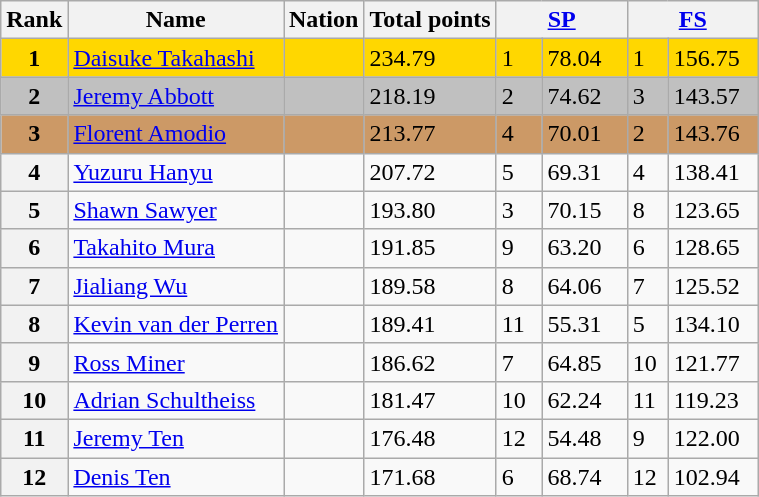<table class="wikitable sortable">
<tr>
<th>Rank</th>
<th>Name</th>
<th>Nation</th>
<th>Total points</th>
<th colspan="2" width="80px"><a href='#'>SP</a></th>
<th colspan="2" width="80px"><a href='#'>FS</a></th>
</tr>
<tr bgcolor="gold">
<td align="center"><strong>1</strong></td>
<td><a href='#'>Daisuke Takahashi</a></td>
<td></td>
<td>234.79</td>
<td>1</td>
<td>78.04</td>
<td>1</td>
<td>156.75</td>
</tr>
<tr bgcolor="silver">
<td align="center"><strong>2</strong></td>
<td><a href='#'>Jeremy Abbott</a></td>
<td></td>
<td>218.19</td>
<td>2</td>
<td>74.62</td>
<td>3</td>
<td>143.57</td>
</tr>
<tr bgcolor="cc9966">
<td align="center"><strong>3</strong></td>
<td><a href='#'>Florent Amodio</a></td>
<td></td>
<td>213.77</td>
<td>4</td>
<td>70.01</td>
<td>2</td>
<td>143.76</td>
</tr>
<tr>
<th>4</th>
<td><a href='#'>Yuzuru Hanyu</a></td>
<td></td>
<td>207.72</td>
<td>5</td>
<td>69.31</td>
<td>4</td>
<td>138.41</td>
</tr>
<tr>
<th>5</th>
<td><a href='#'>Shawn Sawyer</a></td>
<td></td>
<td>193.80</td>
<td>3</td>
<td>70.15</td>
<td>8</td>
<td>123.65</td>
</tr>
<tr>
<th>6</th>
<td><a href='#'>Takahito Mura</a></td>
<td></td>
<td>191.85</td>
<td>9</td>
<td>63.20</td>
<td>6</td>
<td>128.65</td>
</tr>
<tr>
<th>7</th>
<td><a href='#'>Jialiang Wu</a></td>
<td></td>
<td>189.58</td>
<td>8</td>
<td>64.06</td>
<td>7</td>
<td>125.52</td>
</tr>
<tr>
<th>8</th>
<td><a href='#'>Kevin van der Perren</a></td>
<td></td>
<td>189.41</td>
<td>11</td>
<td>55.31</td>
<td>5</td>
<td>134.10</td>
</tr>
<tr>
<th>9</th>
<td><a href='#'>Ross Miner</a></td>
<td></td>
<td>186.62</td>
<td>7</td>
<td>64.85</td>
<td>10</td>
<td>121.77</td>
</tr>
<tr>
<th>10</th>
<td><a href='#'>Adrian Schultheiss</a></td>
<td></td>
<td>181.47</td>
<td>10</td>
<td>62.24</td>
<td>11</td>
<td>119.23</td>
</tr>
<tr>
<th>11</th>
<td><a href='#'>Jeremy Ten</a></td>
<td></td>
<td>176.48</td>
<td>12</td>
<td>54.48</td>
<td>9</td>
<td>122.00</td>
</tr>
<tr>
<th>12</th>
<td><a href='#'>Denis Ten</a></td>
<td></td>
<td>171.68</td>
<td>6</td>
<td>68.74</td>
<td>12</td>
<td>102.94</td>
</tr>
</table>
